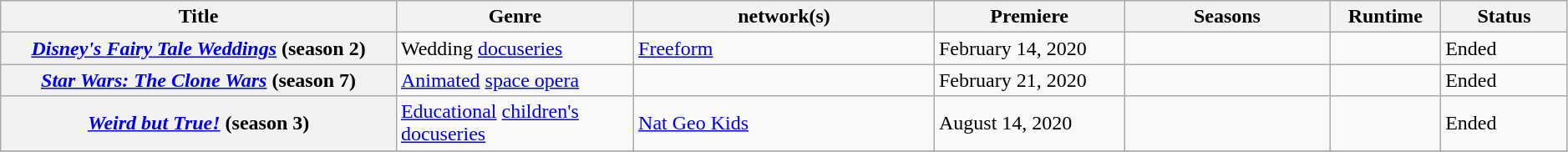<table class="wikitable plainrowheaders sortable" style="width:99%;">
<tr>
<th scope="col" style="width:25%;">Title</th>
<th scope="col" style="width:15%;">Genre</th>
<th scope="col" style="width:19%;"> network(s)</th>
<th scope="col" style="width:12%;">Premiere</th>
<th scope="col" style="width:13%;">Seasons</th>
<th scope="col" style="width:7%;">Runtime</th>
<th scope="col" style="width:8%;">Status</th>
</tr>
<tr>
<th scope="row"><em><a href='#'>Disney's Fairy Tale Weddings</a></em> (season 2)</th>
<td>Wedding <a href='#'>docuseries</a></td>
<td><a href='#'>Freeform</a></td>
<td>February 14, 2020</td>
<td></td>
<td></td>
<td>Ended</td>
</tr>
<tr>
<th scope="row"><em><a href='#'>Star Wars: The Clone Wars</a></em> (season 7)</th>
<td><a href='#'>Animated</a> <a href='#'>space opera</a></td>
<td></td>
<td>February 21, 2020</td>
<td></td>
<td></td>
<td>Ended</td>
</tr>
<tr>
<th scope="row"><em><a href='#'>Weird but True!</a></em> (season 3)</th>
<td><a href='#'>Educational</a> <a href='#'>children's</a> <a href='#'>docuseries</a></td>
<td><a href='#'>Nat Geo Kids</a></td>
<td>August 14, 2020</td>
<td></td>
<td></td>
<td>Ended</td>
</tr>
<tr>
</tr>
</table>
